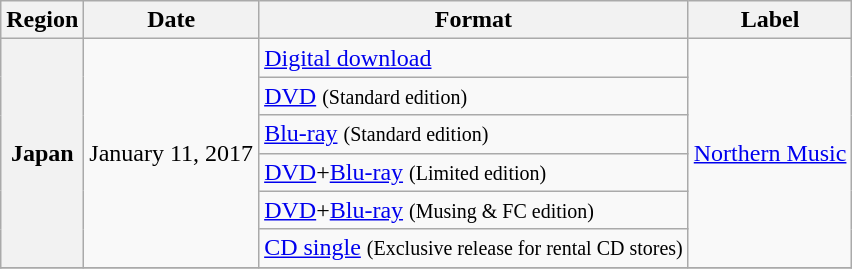<table class="wikitable sortable plainrowheaders">
<tr>
<th scope="col">Region</th>
<th scope="col">Date</th>
<th scope="col">Format</th>
<th scope="col">Label</th>
</tr>
<tr>
<th rowspan="6">Japan</th>
<td rowspan="6">January 11, 2017</td>
<td><a href='#'>Digital download</a></td>
<td rowspan="6"><a href='#'>Northern Music</a></td>
</tr>
<tr>
<td><a href='#'>DVD</a> <small>(Standard edition)</small></td>
</tr>
<tr>
<td><a href='#'>Blu-ray</a> <small>(Standard edition)</small></td>
</tr>
<tr>
<td><a href='#'>DVD</a>+<a href='#'>Blu-ray</a> <small>(Limited edition)</small></td>
</tr>
<tr>
<td><a href='#'>DVD</a>+<a href='#'>Blu-ray</a> <small>(Musing & FC edition)</small></td>
</tr>
<tr>
<td><a href='#'>CD single</a> <small>(Exclusive release for rental CD stores)</small></td>
</tr>
<tr>
</tr>
</table>
